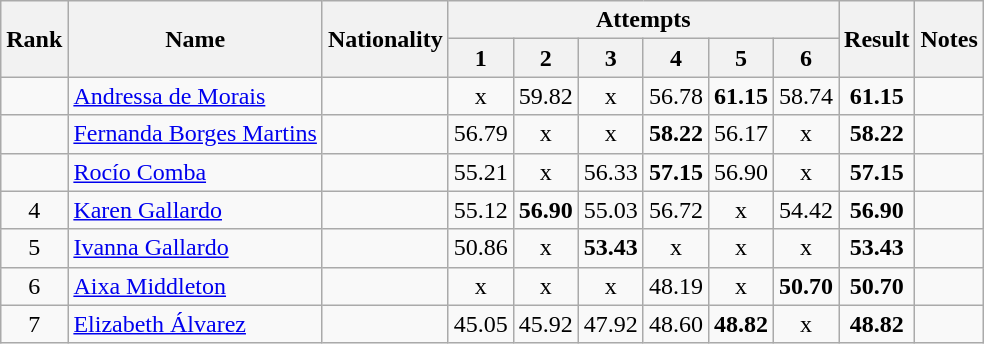<table class="wikitable sortable" style="text-align:center">
<tr>
<th rowspan=2>Rank</th>
<th rowspan=2>Name</th>
<th rowspan=2>Nationality</th>
<th colspan=6>Attempts</th>
<th rowspan=2>Result</th>
<th rowspan=2>Notes</th>
</tr>
<tr>
<th>1</th>
<th>2</th>
<th>3</th>
<th>4</th>
<th>5</th>
<th>6</th>
</tr>
<tr>
<td align=center></td>
<td align=left><a href='#'>Andressa de Morais</a></td>
<td align=left></td>
<td>x</td>
<td>59.82</td>
<td>x</td>
<td>56.78</td>
<td><strong>61.15</strong></td>
<td>58.74</td>
<td><strong>61.15</strong></td>
<td></td>
</tr>
<tr>
<td align=center></td>
<td align=left><a href='#'>Fernanda Borges Martins</a></td>
<td align=left></td>
<td>56.79</td>
<td>x</td>
<td>x</td>
<td><strong>58.22</strong></td>
<td>56.17</td>
<td>x</td>
<td><strong>58.22</strong></td>
<td></td>
</tr>
<tr>
<td align=center></td>
<td align=left><a href='#'>Rocío Comba</a></td>
<td align=left></td>
<td>55.21</td>
<td>x</td>
<td>56.33</td>
<td><strong>57.15</strong></td>
<td>56.90</td>
<td>x</td>
<td><strong>57.15</strong></td>
<td></td>
</tr>
<tr>
<td align=center>4</td>
<td align=left><a href='#'>Karen Gallardo</a></td>
<td align=left></td>
<td>55.12</td>
<td><strong>56.90</strong></td>
<td>55.03</td>
<td>56.72</td>
<td>x</td>
<td>54.42</td>
<td><strong>56.90</strong></td>
<td></td>
</tr>
<tr>
<td align=center>5</td>
<td align=left><a href='#'>Ivanna Gallardo</a></td>
<td align=left></td>
<td>50.86</td>
<td>x</td>
<td><strong>53.43</strong></td>
<td>x</td>
<td>x</td>
<td>x</td>
<td><strong>53.43</strong></td>
<td></td>
</tr>
<tr>
<td align=center>6</td>
<td align=left><a href='#'>Aixa Middleton</a></td>
<td align=left></td>
<td>x</td>
<td>x</td>
<td>x</td>
<td>48.19</td>
<td>x</td>
<td><strong>50.70</strong></td>
<td><strong>50.70</strong></td>
<td></td>
</tr>
<tr>
<td align=center>7</td>
<td align=left><a href='#'>Elizabeth Álvarez</a></td>
<td align=left></td>
<td>45.05</td>
<td>45.92</td>
<td>47.92</td>
<td>48.60</td>
<td><strong>48.82</strong></td>
<td>x</td>
<td><strong>48.82</strong></td>
<td></td>
</tr>
</table>
